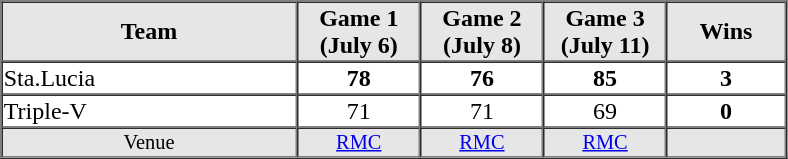<table border=1 cellspacing=0 width=525 align=center>
<tr style="text-align:center; background-color:#e6e6e6;">
<th align=Center width=20%>Team</th>
<th width=8%>Game 1 (July 6)</th>
<th width=8%>Game 2 (July 8)</th>
<th width=8%>Game 3 (July 11)</th>
<th width=8%>Wins</th>
</tr>
<tr style="text-align:center;">
<td align=left>Sta.Lucia</td>
<td><strong>78</strong></td>
<td><strong>76</strong></td>
<td><strong>85</strong></td>
<td><strong>3</strong></td>
</tr>
<tr style="text-align:center;">
<td align=left>Triple-V</td>
<td>71</td>
<td>71</td>
<td>69</td>
<td><strong>0</strong></td>
</tr>
<tr style="text-align:center; font-size: 85%; background-color:#e6e6e6;">
<td align=center>Venue</td>
<td><a href='#'>RMC</a></td>
<td><a href='#'>RMC</a></td>
<td><a href='#'>RMC</a></td>
<td></td>
</tr>
</table>
